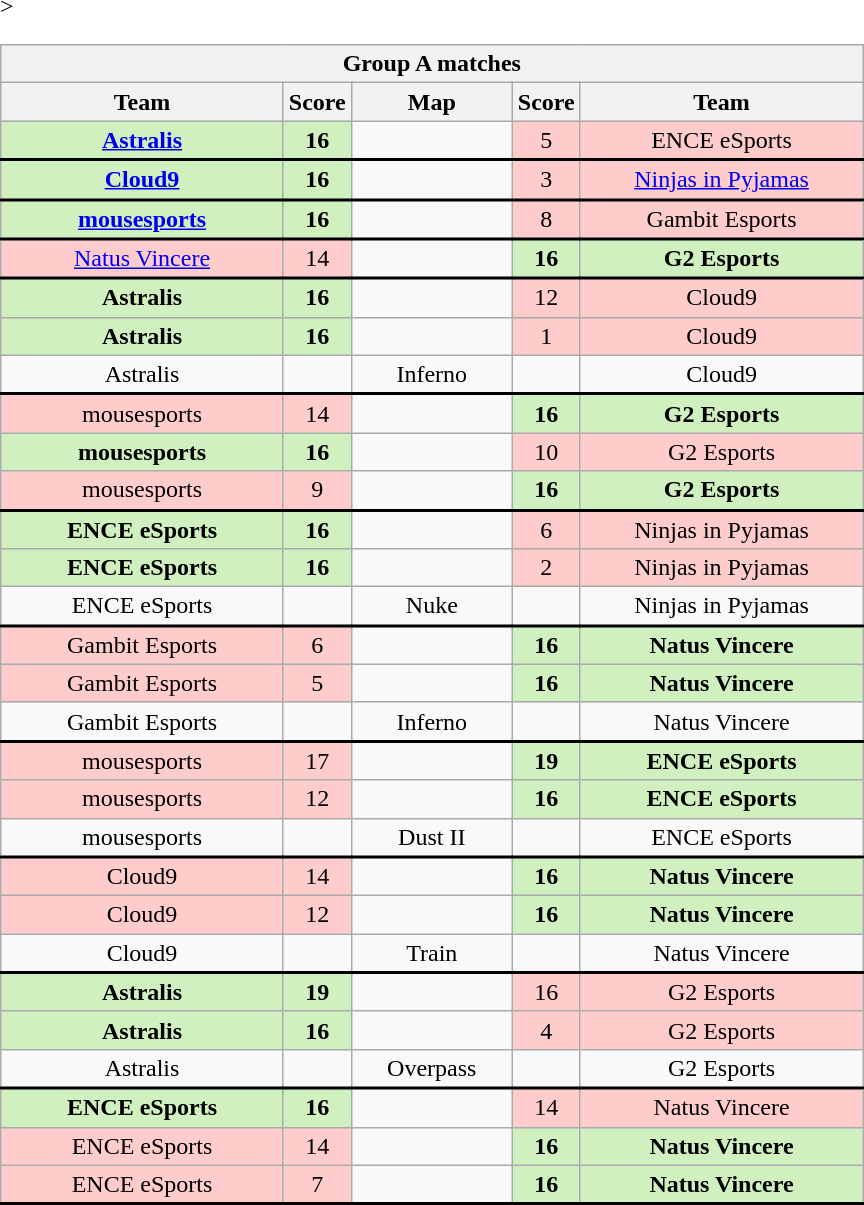<table class="wikitable" style="text-align: center;">
<tr>
<th colspan=5>Group A matches</th>
</tr>
<tr <noinclude>>
<th width="181px">Team</th>
<th width="20px">Score</th>
<th width="100px">Map</th>
<th width="20px">Score</th>
<th width="181px">Team</noinclude></th>
</tr>
<tr style="text-align:center;border-width:0 0 2px 0; border-style:solid;border-color:black;">
<td style="background: #D0F0C0;"><strong><a href='#'>Astralis</a></strong></td>
<td style="background: #D0F0C0;"><strong>16</strong></td>
<td></td>
<td style="background: #FFCCCC;">5</td>
<td style="background: #FFCCCC;">ENCE eSports</td>
</tr>
<tr style="text-align:center;border-width:0 0 2px 0; border-style:solid;border-color:black;">
<td style="background: #D0F0C0;"><strong><a href='#'>Cloud9</a></strong></td>
<td style="background: #D0F0C0;"><strong>16</strong></td>
<td></td>
<td style="background: #FFCCCC;">3</td>
<td style="background: #FFCCCC;"><a href='#'>Ninjas in Pyjamas</a></td>
</tr>
<tr style="text-align:center;border-width:0 0 2px 0; border-style:solid;border-color:black;">
<td style="background: #D0F0C0;"><strong><a href='#'>mousesports</a></strong></td>
<td style="background: #D0F0C0;"><strong>16</strong></td>
<td></td>
<td style="background: #FFCCCC;">8</td>
<td style="background: #FFCCCC;">Gambit Esports</td>
</tr>
<tr style="text-align:center;border-width:0 0 2px 0; border-style:solid;border-color:black;">
<td style="background: #FFCCCC;"><a href='#'>Natus Vincere</a></td>
<td style="background: #FFCCCC;">14</td>
<td></td>
<td style="background: #D0F0C0;"><strong>16</strong></td>
<td style="background: #D0F0C0;"><strong>G2 Esports</strong></td>
</tr>
<tr>
<td style="background: #D0F0C0;"><strong>Astralis</strong></td>
<td style="background: #D0F0C0;"><strong>16</strong></td>
<td></td>
<td style="background: #FFCCCC;">12</td>
<td style="background: #FFCCCC;">Cloud9</td>
</tr>
<tr>
<td style="background: #D0F0C0;"><strong>Astralis</strong></td>
<td style="background: #D0F0C0;"><strong>16</strong></td>
<td></td>
<td style="background: #FFCCCC;">1</td>
<td style="background: #FFCCCC;">Cloud9</td>
</tr>
<tr style="text-align:center;border-width:0 0 2px 0; border-style:solid;border-color:black;">
<td>Astralis</td>
<td></td>
<td>Inferno</td>
<td></td>
<td>Cloud9</td>
</tr>
<tr>
<td style="background: #FFCCCC;">mousesports</td>
<td style="background: #FFCCCC;">14</td>
<td></td>
<td style="background: #D0F0C0;"><strong>16</strong></td>
<td style="background: #D0F0C0;"><strong>G2 Esports</strong></td>
</tr>
<tr>
<td style="background: #D0F0C0;"><strong>mousesports</strong></td>
<td style="background: #D0F0C0;"><strong>16</strong></td>
<td></td>
<td style="background: #FFCCCC;">10</td>
<td style="background: #FFCCCC;">G2 Esports</td>
</tr>
<tr style="text-align:center;border-width:0 0 2px 0; border-style:solid;border-color:black;">
<td style="background: #FFCCCC;">mousesports</td>
<td style="background: #FFCCCC;">9</td>
<td></td>
<td style="background: #D0F0C0;"><strong>16</strong></td>
<td style="background: #D0F0C0;"><strong>G2 Esports</strong></td>
</tr>
<tr>
<td style="background: #D0F0C0;"><strong>ENCE eSports</strong></td>
<td style="background: #D0F0C0;"><strong>16</strong></td>
<td></td>
<td style="background: #FFCCCC;">6</td>
<td style="background: #FFCCCC;">Ninjas in Pyjamas</td>
</tr>
<tr>
<td style="background: #D0F0C0;"><strong>ENCE eSports</strong></td>
<td style="background: #D0F0C0;"><strong>16</strong></td>
<td></td>
<td style="background: #FFCCCC;">2</td>
<td style="background: #FFCCCC;">Ninjas in Pyjamas</td>
</tr>
<tr style="text-align:center;border-width:0 0 2px 0; border-style:solid;border-color:black;">
<td>ENCE eSports</td>
<td></td>
<td>Nuke</td>
<td></td>
<td>Ninjas in Pyjamas</td>
</tr>
<tr>
<td style="background: #FFCCCC;">Gambit Esports</td>
<td style="background: #FFCCCC;">6</td>
<td></td>
<td style="background: #D0F0C0;"><strong>16</strong></td>
<td style="background: #D0F0C0;"><strong>Natus Vincere</strong></td>
</tr>
<tr>
<td style="background: #FFCCCC;">Gambit Esports</td>
<td style="background: #FFCCCC;">5</td>
<td></td>
<td style="background: #D0F0C0;"><strong>16</strong></td>
<td style="background: #D0F0C0;"><strong>Natus Vincere</strong></td>
</tr>
<tr style="text-align:center;border-width:0 0 2px 0; border-style:solid;border-color:black;">
<td>Gambit Esports</td>
<td></td>
<td>Inferno</td>
<td></td>
<td>Natus Vincere</td>
</tr>
<tr>
<td style="background: #FFCCCC;">mousesports</td>
<td style="background: #FFCCCC;">17</td>
<td></td>
<td style="background: #D0F0C0;"><strong>19</strong></td>
<td style="background: #D0F0C0;"><strong>ENCE eSports</strong></td>
</tr>
<tr>
<td style="background: #FFCCCC;">mousesports</td>
<td style="background: #FFCCCC;">12</td>
<td></td>
<td style="background: #D0F0C0;"><strong>16</strong></td>
<td style="background: #D0F0C0;"><strong>ENCE eSports</strong></td>
</tr>
<tr style="text-align:center;border-width:0 0 2px 0; border-style:solid;border-color:black;">
<td>mousesports</td>
<td></td>
<td>Dust II</td>
<td></td>
<td>ENCE eSports</td>
</tr>
<tr>
<td style="background: #FFCCCC;">Cloud9</td>
<td style="background: #FFCCCC;">14</td>
<td></td>
<td style="background: #D0F0C0;"><strong>16</strong></td>
<td style="background: #D0F0C0;"><strong>Natus Vincere</strong></td>
</tr>
<tr>
<td style="background: #FFCCCC;">Cloud9</td>
<td style="background: #FFCCCC;">12</td>
<td></td>
<td style="background: #D0F0C0;"><strong>16</strong></td>
<td style="background: #D0F0C0;"><strong>Natus Vincere</strong></td>
</tr>
<tr style="text-align:center;border-width:0 0 2px 0; border-style:solid;border-color:black;">
<td>Cloud9</td>
<td></td>
<td>Train</td>
<td></td>
<td>Natus Vincere</td>
</tr>
<tr>
<td style="background: #D0F0C0;"><strong>Astralis</strong></td>
<td style="background: #D0F0C0;"><strong>19</strong></td>
<td></td>
<td style="background: #FFCCCC;">16</td>
<td style="background: #FFCCCC;">G2 Esports</td>
</tr>
<tr>
<td style="background: #D0F0C0;"><strong>Astralis</strong></td>
<td style="background: #D0F0C0;"><strong>16</strong></td>
<td></td>
<td style="background: #FFCCCC;">4</td>
<td style="background: #FFCCCC;">G2 Esports</td>
</tr>
<tr style="text-align:center;border-width:0 0 2px 0; border-style:solid;border-color:black;">
<td>Astralis</td>
<td></td>
<td>Overpass</td>
<td></td>
<td>G2 Esports</td>
</tr>
<tr>
<td style="background: #D0F0C0;"><strong>ENCE eSports</strong></td>
<td style="background: #D0F0C0;"><strong>16</strong></td>
<td></td>
<td style="background: #FFCCCC;">14</td>
<td style="background: #FFCCCC;">Natus Vincere</td>
</tr>
<tr>
<td style="background: #FFCCCC;">ENCE eSports</td>
<td style="background: #FFCCCC;">14</td>
<td></td>
<td style="background: #D0F0C0;"><strong>16</strong></td>
<td style="background: #D0F0C0;"><strong>Natus Vincere</strong></td>
</tr>
<tr style="text-align:center;border-width:0 0 2px 0; border-style:solid;border-color:black;">
<td style="background: #FFCCCC;">ENCE eSports</td>
<td style="background: #FFCCCC;">7</td>
<td></td>
<td style="background: #D0F0C0;"><strong>16</strong></td>
<td style="background: #D0F0C0;"><strong>Natus Vincere</strong></td>
</tr>
</table>
